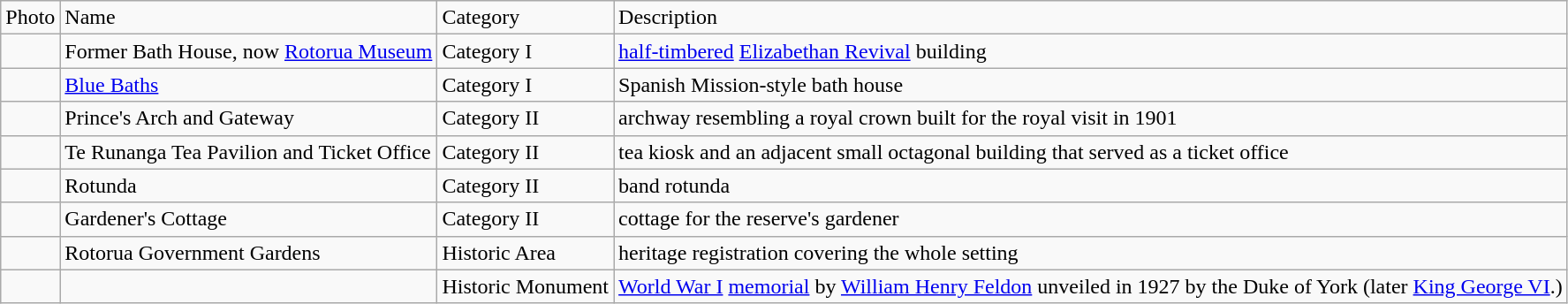<table class=wikitable>
<tr>
<td>Photo</td>
<td>Name</td>
<td>Category</td>
<td>Description</td>
</tr>
<tr>
<td></td>
<td>Former Bath House, now <a href='#'>Rotorua Museum</a></td>
<td>Category I</td>
<td><a href='#'>half-timbered</a> <a href='#'>Elizabethan Revival</a> building</td>
</tr>
<tr>
<td></td>
<td><a href='#'>Blue Baths</a></td>
<td>Category I</td>
<td>Spanish Mission-style bath house</td>
</tr>
<tr>
<td></td>
<td>Prince's Arch and Gateway</td>
<td>Category II</td>
<td>archway resembling a royal crown built for the royal visit in 1901</td>
</tr>
<tr>
<td></td>
<td>Te Runanga Tea Pavilion and Ticket Office</td>
<td>Category II</td>
<td>tea kiosk and an adjacent small octagonal building that served as a ticket office</td>
</tr>
<tr>
<td></td>
<td>Rotunda</td>
<td>Category II</td>
<td>band rotunda</td>
</tr>
<tr>
<td></td>
<td>Gardener's Cottage</td>
<td>Category II</td>
<td>cottage for the reserve's gardener</td>
</tr>
<tr>
<td></td>
<td>Rotorua Government Gardens</td>
<td>Historic Area</td>
<td>heritage registration covering the whole setting</td>
</tr>
<tr>
<td></td>
<td></td>
<td>Historic Monument</td>
<td><a href='#'>World War I</a> <a href='#'>memorial</a> by <a href='#'>William Henry Feldon</a> unveiled in 1927 by the Duke of York (later <a href='#'>King George VI</a>.)</td>
</tr>
</table>
